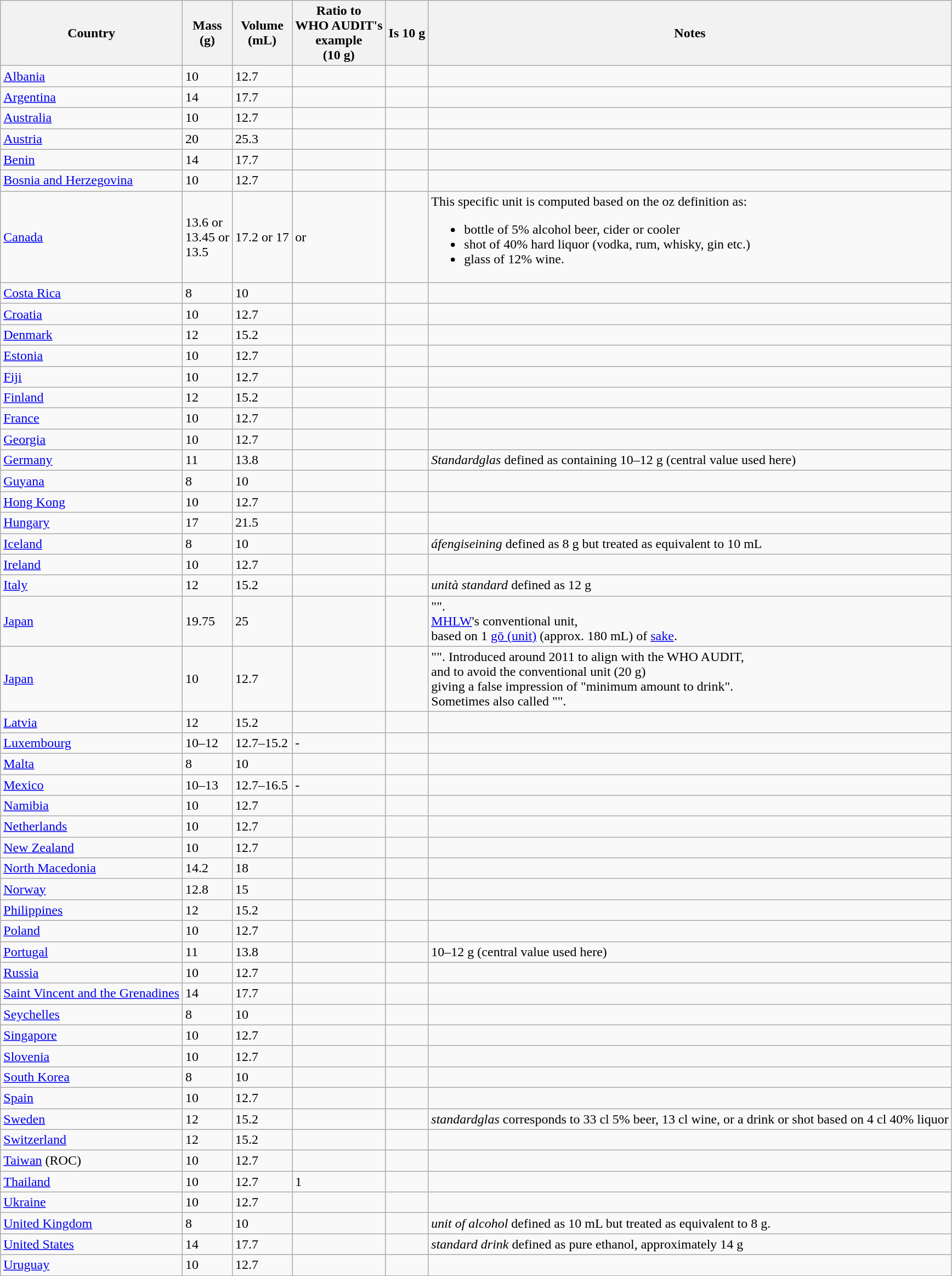<table class="wikitable sortable">
<tr>
<th>Country</th>
<th>Mass<br>(g)</th>
<th>Volume<br>(mL)</th>
<th>Ratio to<br>WHO AUDIT's<br>example<br>(10 g)</th>
<th>Is 10 g</th>
<th class=unsortable>Notes</th>
</tr>
<tr>
<td><a href='#'>Albania</a></td>
<td>10</td>
<td>12.7</td>
<td></td>
<td></td>
<td></td>
</tr>
<tr>
<td><a href='#'>Argentina</a></td>
<td>14</td>
<td>17.7</td>
<td></td>
<td></td>
<td></td>
</tr>
<tr>
<td><a href='#'>Australia</a></td>
<td>10</td>
<td>12.7</td>
<td></td>
<td></td>
<td></td>
</tr>
<tr>
<td><a href='#'>Austria</a></td>
<td>20</td>
<td>25.3</td>
<td></td>
<td></td>
<td></td>
</tr>
<tr>
<td><a href='#'>Benin</a></td>
<td>14</td>
<td>17.7</td>
<td></td>
<td></td>
<td></td>
</tr>
<tr>
<td><a href='#'>Bosnia and Herzegovina</a></td>
<td>10</td>
<td>12.7</td>
<td></td>
<td></td>
<td></td>
</tr>
<tr>
<td><a href='#'>Canada</a></td>
<td>13.6 or<br>13.45 or<br>13.5</td>
<td>17.2  or 17</td>
<td> or </td>
<td></td>
<td>This specific unit is computed based on the oz definition as:<br><ul><li> bottle of 5% alcohol beer, cider or cooler</li><li>  shot of 40% hard liquor (vodka, rum, whisky, gin etc.)</li><li> glass of 12% wine.</li></ul></td>
</tr>
<tr>
<td><a href='#'>Costa Rica</a></td>
<td>8</td>
<td>10</td>
<td></td>
<td></td>
<td></td>
</tr>
<tr>
<td><a href='#'>Croatia</a></td>
<td>10</td>
<td>12.7</td>
<td></td>
<td></td>
<td></td>
</tr>
<tr>
<td><a href='#'>Denmark</a></td>
<td>12</td>
<td>15.2</td>
<td></td>
<td></td>
<td></td>
</tr>
<tr>
<td><a href='#'>Estonia</a></td>
<td>10</td>
<td>12.7</td>
<td></td>
<td></td>
<td></td>
</tr>
<tr>
<td><a href='#'>Fiji</a></td>
<td>10</td>
<td>12.7</td>
<td></td>
<td></td>
<td></td>
</tr>
<tr>
<td><a href='#'>Finland</a></td>
<td>12</td>
<td>15.2</td>
<td></td>
<td></td>
<td></td>
</tr>
<tr>
<td><a href='#'>France</a></td>
<td>10</td>
<td>12.7</td>
<td></td>
<td></td>
<td></td>
</tr>
<tr>
<td><a href='#'>Georgia</a></td>
<td>10</td>
<td>12.7</td>
<td></td>
<td></td>
<td></td>
</tr>
<tr>
<td><a href='#'>Germany</a></td>
<td>11</td>
<td>13.8</td>
<td></td>
<td></td>
<td><em>Standardglas</em> defined as containing 10–12 g (central value used here)</td>
</tr>
<tr>
<td><a href='#'>Guyana</a></td>
<td>8</td>
<td>10</td>
<td></td>
<td></td>
<td></td>
</tr>
<tr>
<td><a href='#'>Hong Kong</a></td>
<td>10</td>
<td>12.7</td>
<td></td>
<td></td>
<td></td>
</tr>
<tr>
<td><a href='#'>Hungary</a></td>
<td>17</td>
<td>21.5</td>
<td></td>
<td></td>
<td></td>
</tr>
<tr>
<td><a href='#'>Iceland</a></td>
<td>8</td>
<td>10</td>
<td></td>
<td></td>
<td><em>áfengiseining</em> defined as 8 g but treated as equivalent to 10 mL</td>
</tr>
<tr>
<td><a href='#'>Ireland</a></td>
<td>10</td>
<td>12.7</td>
<td></td>
<td></td>
<td></td>
</tr>
<tr>
<td><a href='#'>Italy</a></td>
<td>12</td>
<td>15.2</td>
<td></td>
<td></td>
<td><em>unità standard</em> defined as 12 g</td>
</tr>
<tr>
<td><a href='#'>Japan</a></td>
<td>19.75</td>
<td>25</td>
<td></td>
<td></td>
<td>"".<br><a href='#'>MHLW</a>'s conventional unit,<br>based on 1 <a href='#'>gō (unit)</a> (approx. 180 mL) of <a href='#'>sake</a>.</td>
</tr>
<tr>
<td><a href='#'>Japan</a></td>
<td>10</td>
<td>12.7</td>
<td></td>
<td></td>
<td>"". Introduced around 2011 to align with the WHO AUDIT,<br>and to avoid the conventional unit (20 g)<br> giving a false impression of "minimum amount to drink".<br>Sometimes also called "".</td>
</tr>
<tr>
<td><a href='#'>Latvia</a></td>
<td>12</td>
<td>15.2</td>
<td></td>
<td></td>
<td></td>
</tr>
<tr>
<td><a href='#'>Luxembourg</a></td>
<td>10–12</td>
<td>12.7–15.2</td>
<td>-</td>
<td></td>
<td></td>
</tr>
<tr>
<td><a href='#'>Malta</a></td>
<td>8</td>
<td>10</td>
<td></td>
<td></td>
<td></td>
</tr>
<tr>
<td><a href='#'>Mexico</a></td>
<td>10–13</td>
<td>12.7–16.5</td>
<td>-</td>
<td></td>
<td></td>
</tr>
<tr>
<td><a href='#'>Namibia</a></td>
<td>10</td>
<td>12.7</td>
<td></td>
<td></td>
<td></td>
</tr>
<tr>
<td><a href='#'>Netherlands</a></td>
<td>10</td>
<td>12.7</td>
<td></td>
<td></td>
<td></td>
</tr>
<tr>
<td><a href='#'>New Zealand</a></td>
<td>10</td>
<td>12.7</td>
<td></td>
<td></td>
<td></td>
</tr>
<tr>
<td><a href='#'>North Macedonia</a></td>
<td>14.2</td>
<td>18</td>
<td></td>
<td></td>
<td></td>
</tr>
<tr>
<td><a href='#'>Norway</a></td>
<td>12.8</td>
<td>15</td>
<td></td>
<td></td>
<td></td>
</tr>
<tr>
<td><a href='#'>Philippines</a></td>
<td>12</td>
<td>15.2</td>
<td></td>
<td></td>
<td></td>
</tr>
<tr>
<td><a href='#'>Poland</a></td>
<td>10</td>
<td>12.7</td>
<td></td>
<td></td>
<td></td>
</tr>
<tr>
<td><a href='#'>Portugal</a></td>
<td>11</td>
<td>13.8</td>
<td></td>
<td></td>
<td>10–12 g (central value used here)</td>
</tr>
<tr>
<td><a href='#'>Russia</a></td>
<td>10</td>
<td>12.7</td>
<td></td>
<td></td>
<td></td>
</tr>
<tr>
<td><a href='#'>Saint Vincent and the Grenadines</a></td>
<td>14</td>
<td>17.7</td>
<td></td>
<td></td>
<td></td>
</tr>
<tr>
<td><a href='#'>Seychelles</a></td>
<td>8</td>
<td>10</td>
<td></td>
<td></td>
<td></td>
</tr>
<tr>
<td><a href='#'>Singapore</a></td>
<td>10</td>
<td>12.7</td>
<td></td>
<td></td>
<td></td>
</tr>
<tr>
<td><a href='#'>Slovenia</a></td>
<td>10</td>
<td>12.7</td>
<td></td>
<td></td>
<td></td>
</tr>
<tr>
<td><a href='#'>South Korea</a></td>
<td>8</td>
<td>10</td>
<td></td>
<td></td>
<td></td>
</tr>
<tr>
<td><a href='#'>Spain</a></td>
<td>10</td>
<td>12.7</td>
<td></td>
<td></td>
<td></td>
</tr>
<tr>
<td><a href='#'>Sweden</a></td>
<td>12</td>
<td>15.2</td>
<td></td>
<td></td>
<td><em>standardglas</em> corresponds to 33 cl 5% beer, 13 cl wine, or a drink or shot based on 4 cl 40% liquor</td>
</tr>
<tr>
<td><a href='#'>Switzerland</a></td>
<td>12</td>
<td>15.2</td>
<td></td>
<td></td>
<td></td>
</tr>
<tr>
<td><a href='#'>Taiwan</a> (ROC)</td>
<td>10</td>
<td>12.7</td>
<td></td>
<td></td>
<td></td>
</tr>
<tr>
<td><a href='#'>Thailand</a></td>
<td>10</td>
<td>12.7</td>
<td>1</td>
<td></td>
<td></td>
</tr>
<tr>
<td><a href='#'>Ukraine</a></td>
<td>10</td>
<td>12.7</td>
<td></td>
<td></td>
<td></td>
</tr>
<tr>
<td><a href='#'>United Kingdom</a></td>
<td>8</td>
<td>10</td>
<td></td>
<td></td>
<td><em>unit of alcohol</em> defined as 10 mL but treated as equivalent to 8 g.</td>
</tr>
<tr>
<td><a href='#'>United States</a></td>
<td>14</td>
<td>17.7</td>
<td></td>
<td></td>
<td><em>standard drink</em> defined as  pure ethanol, approximately 14 g</td>
</tr>
<tr>
<td><a href='#'>Uruguay</a></td>
<td>10</td>
<td>12.7</td>
<td></td>
<td></td>
<td></td>
</tr>
</table>
